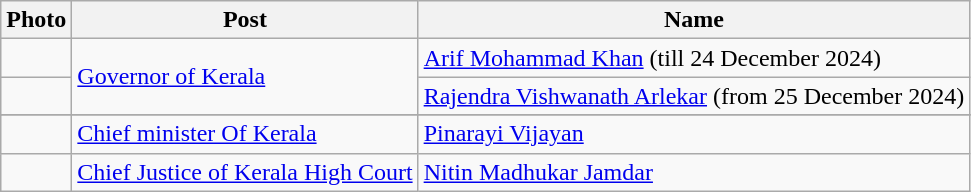<table class="wikitable">
<tr>
<th>Photo</th>
<th>Post</th>
<th>Name</th>
</tr>
<tr>
<td></td>
<td rowspan=2><a href='#'>Governor of Kerala</a></td>
<td><a href='#'>Arif Mohammad Khan</a> (till 24 December 2024)</td>
</tr>
<tr>
<td></td>
<td><a href='#'>Rajendra Vishwanath Arlekar</a> (from 25 December 2024)</td>
</tr>
<tr>
</tr>
<tr>
<td></td>
<td><a href='#'>Chief minister Of Kerala</a></td>
<td><a href='#'>Pinarayi Vijayan</a></td>
</tr>
<tr>
<td></td>
<td><a href='#'>Chief Justice of Kerala High Court</a></td>
<td><a href='#'>Nitin Madhukar Jamdar</a></td>
</tr>
</table>
